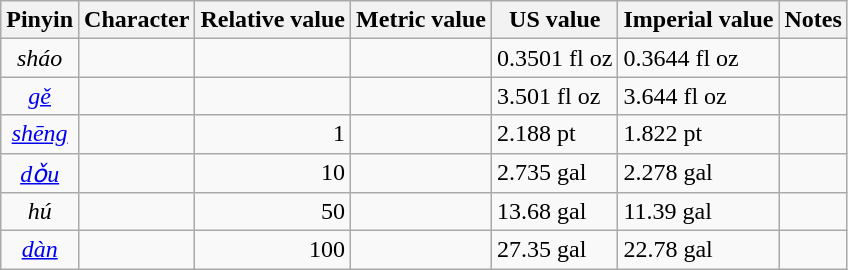<table class="wikitable">
<tr>
<th>Pinyin</th>
<th>Character</th>
<th>Relative value</th>
<th>Metric value</th>
<th>US value</th>
<th>Imperial value</th>
<th>Notes</th>
</tr>
<tr>
<td align=center><em>sháo</em></td>
<td align=right></td>
<td align=right></td>
<td align=left></td>
<td align=left>0.3501 fl oz</td>
<td align=left>0.3644 fl oz</td>
<td align=right></td>
</tr>
<tr>
<td align=center><em><a href='#'>gě</a></em></td>
<td align=right></td>
<td align=right></td>
<td align=left></td>
<td align=left>3.501 fl oz</td>
<td align=left>3.644 fl oz</td>
<td align=right></td>
</tr>
<tr>
<td align=center><em><a href='#'>shēng</a></em></td>
<td align=right></td>
<td align=right>1</td>
<td align=left></td>
<td align=left>2.188 pt</td>
<td align=left>1.822 pt</td>
<td align=right></td>
</tr>
<tr>
<td align=center><em><a href='#'>dǒu</a></em></td>
<td align=right></td>
<td align=right>10</td>
<td align=left></td>
<td align=left>2.735 gal</td>
<td align=left>2.278 gal</td>
<td align=right></td>
</tr>
<tr>
<td align=center><em>hú</em></td>
<td align=right></td>
<td align=right>50</td>
<td align=left></td>
<td align=left>13.68 gal</td>
<td align=left>11.39 gal</td>
<td align=right></td>
</tr>
<tr>
<td align=center><em><a href='#'>dàn</a></em></td>
<td align=right></td>
<td align=right>100</td>
<td align=left></td>
<td align=left>27.35 gal</td>
<td align=left>22.78 gal</td>
<td align=right></td>
</tr>
</table>
